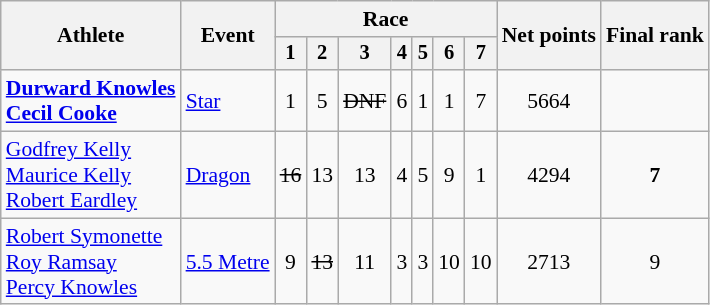<table class="wikitable" style="font-size:90%">
<tr>
<th rowspan="2">Athlete</th>
<th rowspan="2">Event</th>
<th colspan=7>Race</th>
<th rowspan=2>Net points</th>
<th rowspan=2>Final rank</th>
</tr>
<tr style="font-size:95%">
<th>1</th>
<th>2</th>
<th>3</th>
<th>4</th>
<th>5</th>
<th>6</th>
<th>7</th>
</tr>
<tr align=center>
<td align=left><strong><a href='#'>Durward Knowles</a><br><a href='#'>Cecil Cooke</a></strong></td>
<td align=left><a href='#'>Star</a></td>
<td>1</td>
<td>5</td>
<td><s>DNF</s></td>
<td>6</td>
<td>1</td>
<td>1</td>
<td>7</td>
<td>5664</td>
<td></td>
</tr>
<tr align=center>
<td align=left><a href='#'>Godfrey Kelly</a><br><a href='#'>Maurice Kelly</a><br><a href='#'>Robert Eardley</a></td>
<td align=left><a href='#'>Dragon</a></td>
<td><s>16</s></td>
<td>13</td>
<td>13</td>
<td>4</td>
<td>5</td>
<td>9</td>
<td>1</td>
<td>4294</td>
<td><strong>7</strong></td>
</tr>
<tr align=center>
<td align=left><a href='#'>Robert Symonette</a><br><a href='#'>Roy Ramsay</a><br><a href='#'>Percy Knowles</a></td>
<td align=left><a href='#'>5.5 Metre</a></td>
<td>9</td>
<td><s>13</s></td>
<td>11</td>
<td>3</td>
<td>3</td>
<td>10</td>
<td>10</td>
<td>2713</td>
<td>9</td>
</tr>
</table>
